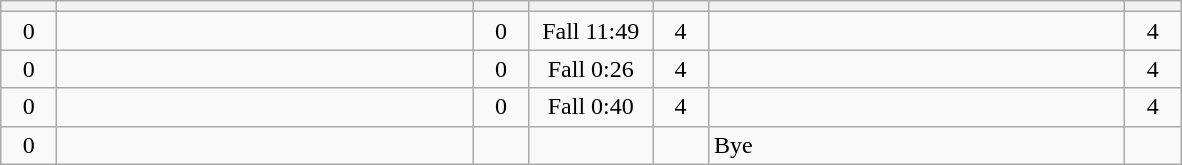<table class="wikitable" style="text-align: center;">
<tr>
<th width=30></th>
<th width=270></th>
<th width=30></th>
<th width=75></th>
<th width=30></th>
<th width=270></th>
<th width=30></th>
</tr>
<tr>
<td>0</td>
<td align=left><strong></strong></td>
<td>0</td>
<td>Fall 11:49</td>
<td>4</td>
<td align=left></td>
<td>4</td>
</tr>
<tr>
<td>0</td>
<td align=left><strong></strong></td>
<td>0</td>
<td>Fall 0:26</td>
<td>4</td>
<td align=left></td>
<td>4</td>
</tr>
<tr>
<td>0</td>
<td align=left><strong></strong></td>
<td>0</td>
<td>Fall 0:40</td>
<td>4</td>
<td align=left></td>
<td>4</td>
</tr>
<tr>
<td>0</td>
<td align=left><strong></strong></td>
<td></td>
<td></td>
<td></td>
<td align=left>Bye</td>
<td></td>
</tr>
</table>
